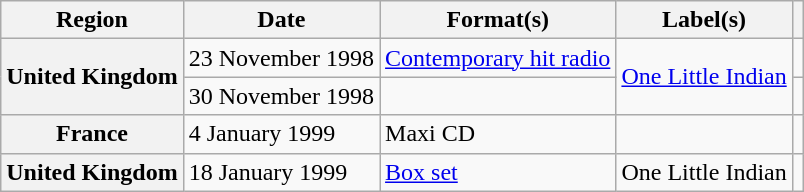<table class="wikitable sortable plainrowheaders">
<tr>
<th scope="col">Region</th>
<th scope="col">Date</th>
<th scope="col">Format(s)</th>
<th scope="col">Label(s)</th>
<th scope="col"></th>
</tr>
<tr>
<th scope="row" rowspan="2">United Kingdom</th>
<td>23 November 1998</td>
<td><a href='#'>Contemporary hit radio</a></td>
<td rowspan="2"><a href='#'>One Little Indian</a></td>
<td></td>
</tr>
<tr>
<td>30 November 1998</td>
<td></td>
<td></td>
</tr>
<tr>
<th scope="row">France</th>
<td>4 January 1999</td>
<td>Maxi CD</td>
<td></td>
<td></td>
</tr>
<tr>
<th scope="row">United Kingdom</th>
<td>18 January 1999</td>
<td><a href='#'>Box set</a></td>
<td>One Little Indian</td>
<td></td>
</tr>
</table>
